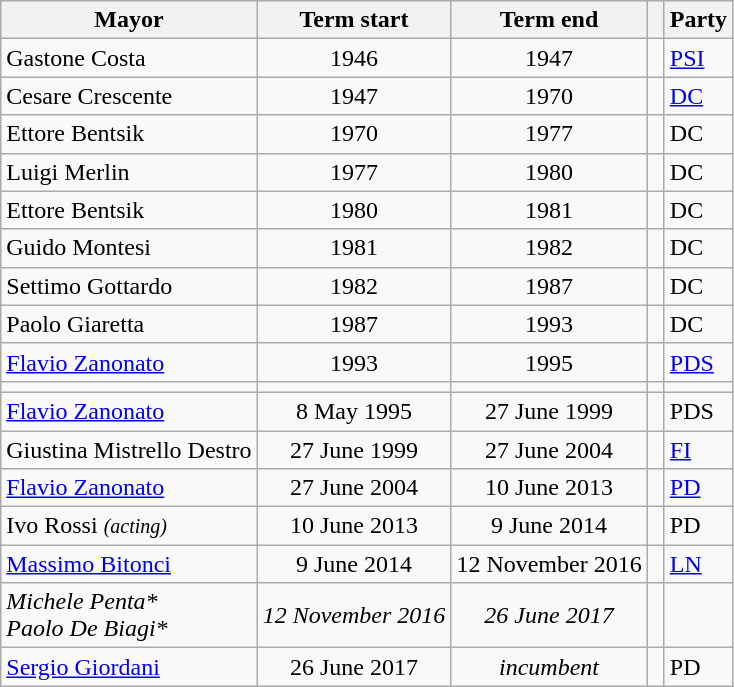<table class="wikitable">
<tr>
<th>Mayor</th>
<th>Term start</th>
<th>Term end</th>
<th class=unsortable> </th>
<th>Party</th>
</tr>
<tr>
<td>Gastone Costa</td>
<td align=center>1946</td>
<td align=center>1947</td>
<td bgcolor=></td>
<td><a href='#'>PSI</a></td>
</tr>
<tr>
<td>Cesare Crescente</td>
<td align=center>1947</td>
<td align=center>1970</td>
<td bgcolor=></td>
<td><a href='#'>DC</a></td>
</tr>
<tr>
<td>Ettore Bentsik</td>
<td align=center>1970</td>
<td align=center>1977</td>
<td bgcolor=></td>
<td>DC</td>
</tr>
<tr>
<td>Luigi Merlin</td>
<td align=center>1977</td>
<td align=center>1980</td>
<td bgcolor=></td>
<td>DC</td>
</tr>
<tr>
<td>Ettore Bentsik</td>
<td align=center>1980</td>
<td align=center>1981</td>
<td bgcolor=></td>
<td>DC</td>
</tr>
<tr>
<td>Guido Montesi</td>
<td align=center>1981</td>
<td align=center>1982</td>
<td bgcolor=></td>
<td>DC</td>
</tr>
<tr>
<td>Settimo Gottardo</td>
<td align=center>1982</td>
<td align=center>1987</td>
<td bgcolor=></td>
<td>DC</td>
</tr>
<tr>
<td>Paolo Giaretta</td>
<td align=center>1987</td>
<td align=center>1993</td>
<td bgcolor=></td>
<td>DC</td>
</tr>
<tr>
<td><a href='#'>Flavio Zanonato</a></td>
<td align=center>1993</td>
<td align=center>1995</td>
<td bgcolor=></td>
<td><a href='#'>PDS</a></td>
</tr>
<tr>
<td></td>
<td></td>
<td></td>
<td></td>
<td></td>
</tr>
<tr>
<td><a href='#'>Flavio Zanonato</a></td>
<td align=center>8 May 1995</td>
<td align=center>27 June 1999</td>
<td bgcolor=></td>
<td>PDS</td>
</tr>
<tr>
<td>Giustina Mistrello Destro</td>
<td align=center>27 June 1999</td>
<td align=center>27 June 2004</td>
<td bgcolor=></td>
<td><a href='#'>FI</a></td>
</tr>
<tr>
<td><a href='#'>Flavio Zanonato</a></td>
<td align=center>27 June 2004</td>
<td align=center>10 June 2013</td>
<td bgcolor=></td>
<td><a href='#'>PD</a></td>
</tr>
<tr>
<td>Ivo Rossi <small><em>(acting)</em></small></td>
<td align=center>10 June 2013</td>
<td align=center>9 June 2014</td>
<td bgcolor=></td>
<td>PD</td>
</tr>
<tr>
<td><a href='#'>Massimo Bitonci</a></td>
<td align=center>9 June 2014</td>
<td align=center>12 November 2016</td>
<td bgcolor=></td>
<td><a href='#'>LN</a></td>
</tr>
<tr>
<td><em>Michele Penta* <br> Paolo De Biagi* </em></td>
<td align=center><em>12 November 2016</em></td>
<td align=center><em>26 June 2017</em></td>
<td></td>
<td></td>
</tr>
<tr>
<td><a href='#'>Sergio Giordani</a></td>
<td align=center>26 June 2017</td>
<td align=center><em>incumbent</em></td>
<td bgcolor=></td>
<td>PD</td>
</tr>
</table>
